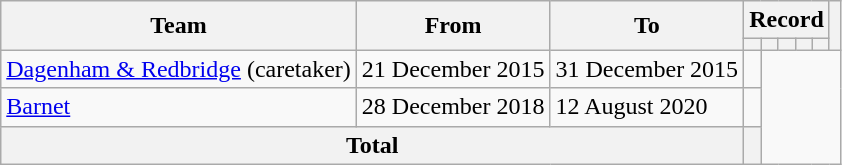<table class=wikitable style=text-align:center>
<tr>
<th rowspan=2>Team</th>
<th rowspan=2>From</th>
<th rowspan=2>To</th>
<th colspan=5>Record</th>
<th rowspan=2></th>
</tr>
<tr>
<th></th>
<th></th>
<th></th>
<th></th>
<th></th>
</tr>
<tr>
<td align=left><a href='#'>Dagenham & Redbridge</a> (caretaker)</td>
<td align=left>21 December 2015</td>
<td align=left>31 December 2015<br></td>
<td></td>
</tr>
<tr>
<td align=left><a href='#'>Barnet</a></td>
<td align=left>28 December 2018</td>
<td align=left>12 August 2020<br></td>
<td></td>
</tr>
<tr>
<th colspan=3>Total<br></th>
<th></th>
</tr>
</table>
